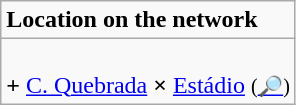<table role="presentation" class="wikitable mw-collapsible mw-collapsed floatright">
<tr>
<td><strong>Location on the network</strong></td>
</tr>
<tr>
<td><br><span><strong>+</strong> <a href='#'>C. Quebrada</a></span> <span><strong>×</strong> <a href='#'>Estádio</a></span> <small>(<a href='#'>🔎</a>)</small></td>
</tr>
</table>
